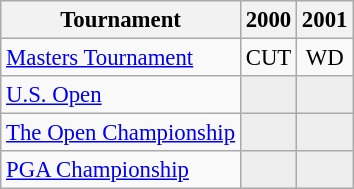<table class="wikitable" style="font-size:95%;text-align:center;">
<tr>
<th>Tournament</th>
<th>2000</th>
<th>2001</th>
</tr>
<tr>
<td align=left><a href='#'>Masters Tournament</a></td>
<td>CUT</td>
<td>WD</td>
</tr>
<tr>
<td align=left><a href='#'>U.S. Open</a></td>
<td style="background:#eeeeee;"></td>
<td style="background:#eeeeee;"></td>
</tr>
<tr>
<td align=left><a href='#'>The Open Championship</a></td>
<td style="background:#eeeeee;"></td>
<td style="background:#eeeeee;"></td>
</tr>
<tr>
<td align=left><a href='#'>PGA Championship</a></td>
<td style="background:#eeeeee;"></td>
<td style="background:#eeeeee;"></td>
</tr>
</table>
